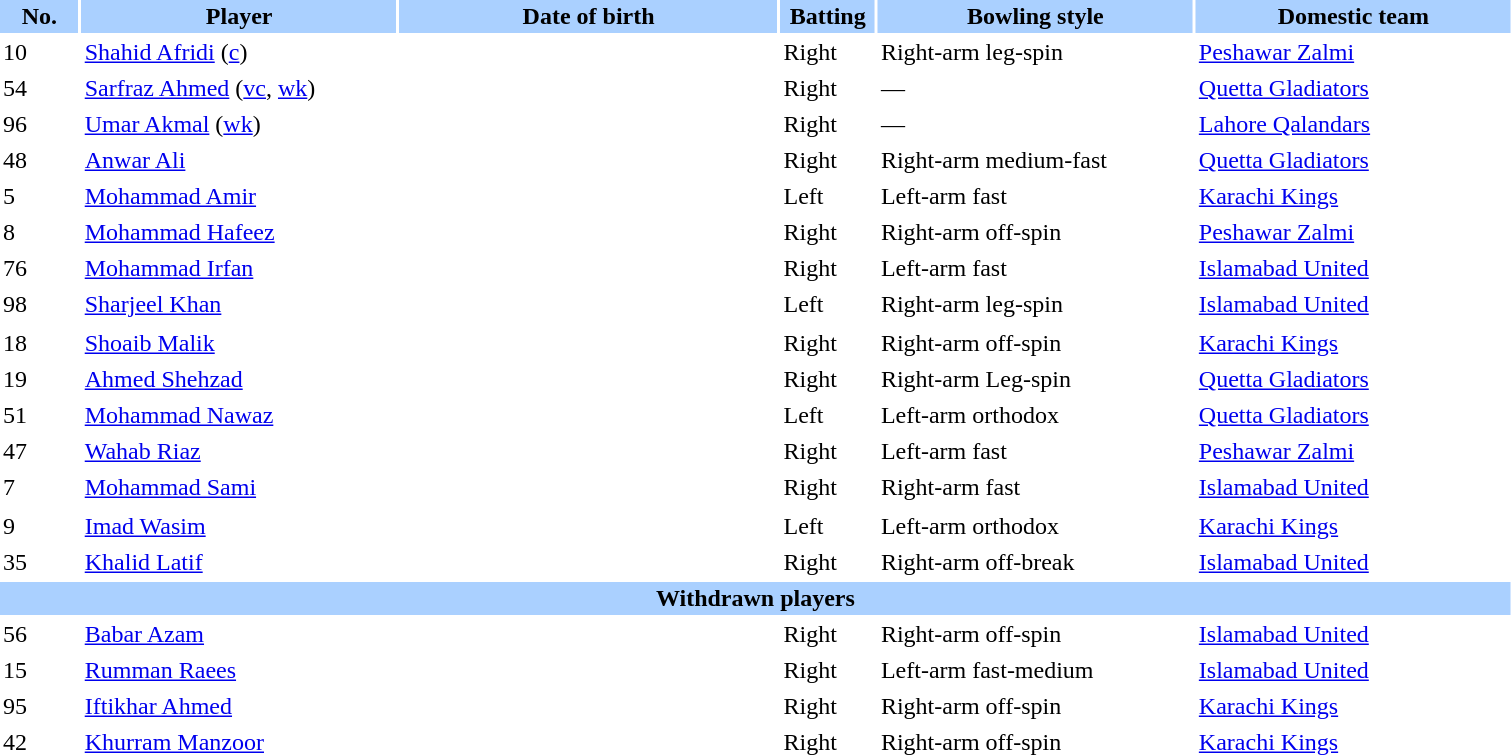<table class="sortable" style="width:80%;" border="0" cellspacing="2" cellpadding="2">
<tr style="background:#aad0ff;">
<th scope="col" width="5%">No.</th>
<th width=20%>Player</th>
<th width=24%>Date of birth</th>
<th width=6%>Batting</th>
<th width=20%>Bowling style</th>
<th width=20%>Domestic team</th>
</tr>
<tr>
<td>10</td>
<td><a href='#'>Shahid Afridi</a> (<a href='#'>c</a>)</td>
<td></td>
<td>Right</td>
<td>Right-arm leg-spin</td>
<td><a href='#'>Peshawar Zalmi</a></td>
</tr>
<tr>
<td>54</td>
<td><a href='#'>Sarfraz Ahmed</a> (<a href='#'>vc</a>, <a href='#'>wk</a>)</td>
<td></td>
<td>Right</td>
<td>—</td>
<td><a href='#'>Quetta Gladiators</a></td>
</tr>
<tr>
<td>96</td>
<td><a href='#'>Umar Akmal</a> (<a href='#'>wk</a>)</td>
<td></td>
<td>Right</td>
<td>—</td>
<td><a href='#'>Lahore Qalandars</a></td>
</tr>
<tr>
<td>48</td>
<td><a href='#'>Anwar Ali</a></td>
<td></td>
<td>Right</td>
<td>Right-arm medium-fast</td>
<td><a href='#'>Quetta Gladiators</a></td>
</tr>
<tr>
<td>5</td>
<td><a href='#'>Mohammad Amir</a></td>
<td></td>
<td>Left</td>
<td>Left-arm fast</td>
<td><a href='#'>Karachi Kings</a></td>
</tr>
<tr>
<td>8</td>
<td><a href='#'>Mohammad Hafeez</a></td>
<td></td>
<td>Right</td>
<td>Right-arm off-spin</td>
<td><a href='#'>Peshawar Zalmi</a></td>
</tr>
<tr>
<td>76</td>
<td><a href='#'>Mohammad Irfan</a></td>
<td></td>
<td>Right</td>
<td>Left-arm fast</td>
<td><a href='#'>Islamabad United</a></td>
</tr>
<tr>
<td>98</td>
<td><a href='#'>Sharjeel Khan</a></td>
<td></td>
<td>Left</td>
<td>Right-arm leg-spin</td>
<td><a href='#'>Islamabad United</a></td>
</tr>
<tr>
</tr>
<tr>
<td>18</td>
<td><a href='#'>Shoaib Malik</a></td>
<td></td>
<td>Right</td>
<td>Right-arm off-spin</td>
<td><a href='#'>Karachi Kings</a></td>
</tr>
<tr>
<td>19</td>
<td><a href='#'>Ahmed Shehzad</a></td>
<td></td>
<td>Right</td>
<td>Right-arm Leg-spin</td>
<td><a href='#'>Quetta Gladiators</a></td>
</tr>
<tr>
<td>51</td>
<td><a href='#'>Mohammad Nawaz</a></td>
<td></td>
<td>Left</td>
<td>Left-arm orthodox</td>
<td><a href='#'>Quetta Gladiators</a></td>
</tr>
<tr>
<td>47</td>
<td><a href='#'>Wahab Riaz</a></td>
<td></td>
<td>Right</td>
<td>Left-arm fast</td>
<td><a href='#'>Peshawar Zalmi</a></td>
</tr>
<tr>
<td>7</td>
<td><a href='#'>Mohammad Sami</a></td>
<td></td>
<td>Right</td>
<td>Right-arm fast</td>
<td><a href='#'>Islamabad United</a></td>
</tr>
<tr>
</tr>
<tr>
<td>9</td>
<td><a href='#'>Imad Wasim</a></td>
<td></td>
<td>Left</td>
<td>Left-arm orthodox</td>
<td><a href='#'>Karachi Kings</a></td>
</tr>
<tr>
<td>35</td>
<td><a href='#'>Khalid Latif</a></td>
<td></td>
<td>Right</td>
<td>Right-arm off-break</td>
<td><a href='#'>Islamabad United</a></td>
</tr>
<tr class=sortbottom style="background:#aad0ff;">
<th colspan=6>Withdrawn players</th>
</tr>
<tr class=sortbottom>
<td>56</td>
<td><a href='#'>Babar Azam</a></td>
<td></td>
<td>Right</td>
<td>Right-arm off-spin</td>
<td><a href='#'>Islamabad United</a></td>
</tr>
<tr>
<td>15</td>
<td><a href='#'>Rumman Raees</a></td>
<td></td>
<td>Right</td>
<td>Left-arm fast-medium</td>
<td><a href='#'>Islamabad United</a></td>
</tr>
<tr>
<td>95</td>
<td><a href='#'>Iftikhar Ahmed</a></td>
<td></td>
<td>Right</td>
<td>Right-arm off-spin</td>
<td><a href='#'>Karachi Kings</a></td>
</tr>
<tr>
<td>42</td>
<td><a href='#'>Khurram Manzoor</a></td>
<td></td>
<td>Right</td>
<td>Right-arm off-spin</td>
<td><a href='#'>Karachi Kings</a></td>
</tr>
<tr>
</tr>
</table>
